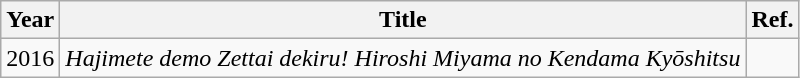<table class="wikitable">
<tr>
<th>Year</th>
<th>Title</th>
<th>Ref.</th>
</tr>
<tr>
<td>2016</td>
<td><em>Hajimete demo Zettai dekiru! Hiroshi Miyama no Kendama Kyōshitsu</em></td>
<td></td>
</tr>
</table>
